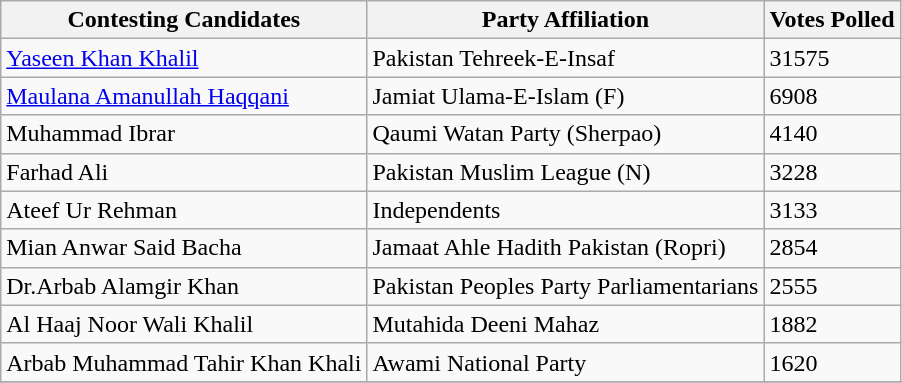<table class="wikitable sortable">
<tr>
<th>Contesting Candidates</th>
<th>Party Affiliation</th>
<th>Votes Polled</th>
</tr>
<tr ->
<td><a href='#'>Yaseen Khan Khalil</a></td>
<td>Pakistan Tehreek-E-Insaf</td>
<td>31575</td>
</tr>
<tr>
<td><a href='#'>Maulana Amanullah Haqqani</a></td>
<td>Jamiat Ulama-E-Islam (F)</td>
<td>6908</td>
</tr>
<tr>
<td>Muhammad Ibrar</td>
<td>Qaumi Watan Party (Sherpao)</td>
<td>4140</td>
</tr>
<tr>
<td>Farhad Ali</td>
<td>Pakistan Muslim League (N)</td>
<td>3228</td>
</tr>
<tr>
<td>Ateef Ur Rehman</td>
<td>Independents</td>
<td>3133</td>
</tr>
<tr>
<td>Mian Anwar Said Bacha</td>
<td>Jamaat Ahle Hadith Pakistan (Ropri)</td>
<td>2854</td>
</tr>
<tr>
<td>Dr.Arbab Alamgir Khan</td>
<td>Pakistan Peoples Party Parliamentarians</td>
<td>2555</td>
</tr>
<tr>
<td>Al Haaj Noor Wali Khalil</td>
<td>Mutahida Deeni Mahaz</td>
<td>1882</td>
</tr>
<tr>
<td>Arbab Muhammad Tahir Khan Khali</td>
<td>Awami National Party</td>
<td>1620</td>
</tr>
<tr>
</tr>
</table>
